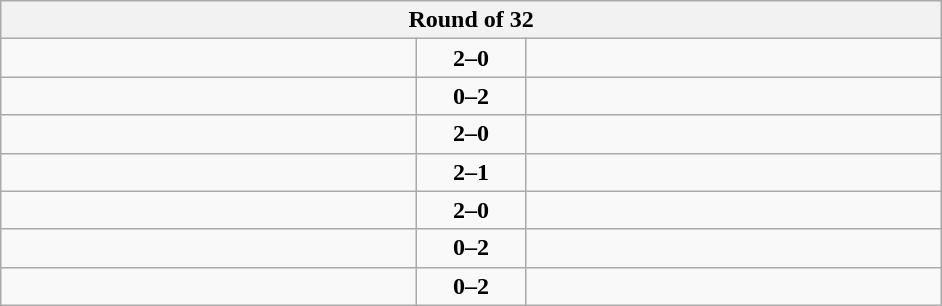<table class="wikitable" style="text-align: center;">
<tr>
<th colspan=3>Round of 32</th>
</tr>
<tr>
<td align=left width="270"><strong></strong></td>
<td align=center width="65"><strong>2–0</strong></td>
<td align=left width="270"></td>
</tr>
<tr>
<td align=left></td>
<td align=center><strong>0–2</strong></td>
<td align=left><strong></strong></td>
</tr>
<tr>
<td align=left><strong></strong></td>
<td align=center><strong>2–0</strong></td>
<td align=left></td>
</tr>
<tr>
<td align=left><strong></strong></td>
<td align=center><strong>2–1</strong></td>
<td align=left></td>
</tr>
<tr>
<td align=left><strong></strong></td>
<td align=center><strong>2–0</strong></td>
<td align=left></td>
</tr>
<tr>
<td align=left></td>
<td align=center><strong>0–2</strong></td>
<td align=left><strong></strong></td>
</tr>
<tr>
<td align=left></td>
<td align=center><strong>0–2</strong></td>
<td align=left><strong></strong></td>
</tr>
</table>
